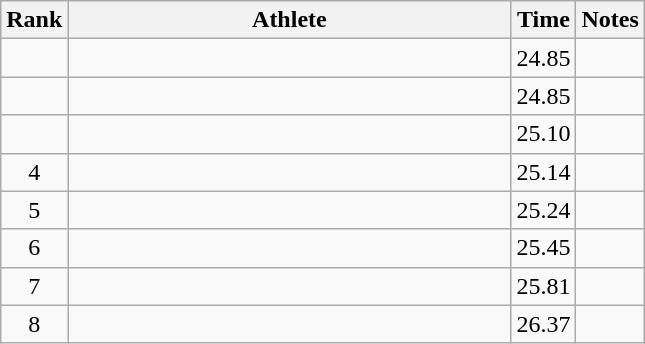<table class="wikitable" style="text-align:center">
<tr>
<th>Rank</th>
<th Style="width:18em">Athlete</th>
<th>Time</th>
<th>Notes</th>
</tr>
<tr>
<td></td>
<td style="text-align:left"></td>
<td>24.85</td>
<td></td>
</tr>
<tr>
<td></td>
<td style="text-align:left"></td>
<td>24.85</td>
<td></td>
</tr>
<tr>
<td></td>
<td style="text-align:left"></td>
<td>25.10</td>
<td></td>
</tr>
<tr>
<td>4</td>
<td style="text-align:left"></td>
<td>25.14</td>
<td></td>
</tr>
<tr>
<td>5</td>
<td style="text-align:left"></td>
<td>25.24</td>
<td></td>
</tr>
<tr>
<td>6</td>
<td style="text-align:left"></td>
<td>25.45</td>
<td></td>
</tr>
<tr>
<td>7</td>
<td style="text-align:left"></td>
<td>25.81</td>
<td></td>
</tr>
<tr>
<td>8</td>
<td style="text-align:left"></td>
<td>26.37</td>
<td></td>
</tr>
</table>
